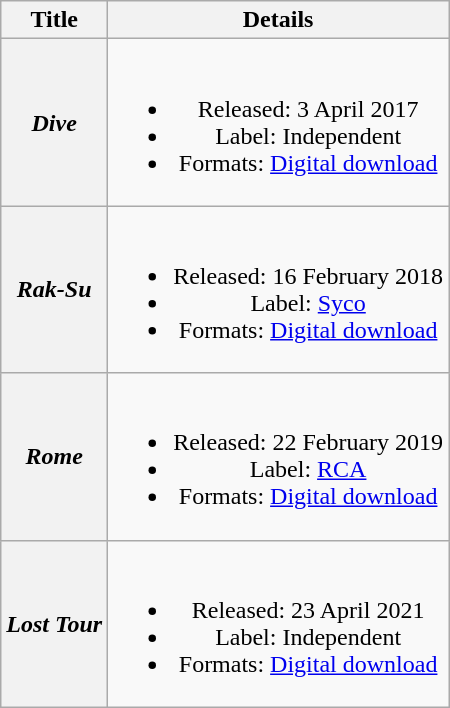<table class="wikitable plainrowheaders" style="text-align:center;">
<tr>
<th scope="col">Title</th>
<th scope="col">Details</th>
</tr>
<tr>
<th scope="row"><em>Dive</em></th>
<td><br><ul><li>Released: 3 April 2017</li><li>Label: Independent</li><li>Formats: <a href='#'>Digital download</a></li></ul></td>
</tr>
<tr>
<th scope="row"><em>Rak-Su</em></th>
<td><br><ul><li>Released: 16 February 2018</li><li>Label: <a href='#'>Syco</a></li><li>Formats: <a href='#'>Digital download</a></li></ul></td>
</tr>
<tr>
<th scope="row"><em>Rome</em></th>
<td><br><ul><li>Released: 22 February 2019</li><li>Label: <a href='#'>RCA</a></li><li>Formats: <a href='#'>Digital download</a></li></ul></td>
</tr>
<tr>
<th scope="row"><em>Lost Tour</em></th>
<td><br><ul><li>Released: 23 April 2021</li><li>Label: Independent</li><li>Formats: <a href='#'>Digital download</a></li></ul></td>
</tr>
</table>
